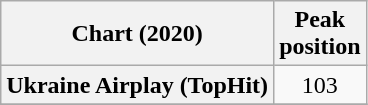<table class="wikitable plainrowheaders" style="text-align:center">
<tr>
<th scope="col">Chart (2020)</th>
<th scope="col">Peak<br>position</th>
</tr>
<tr>
<th scope="row">Ukraine Airplay (TopHit)</th>
<td>103</td>
</tr>
<tr>
</tr>
</table>
